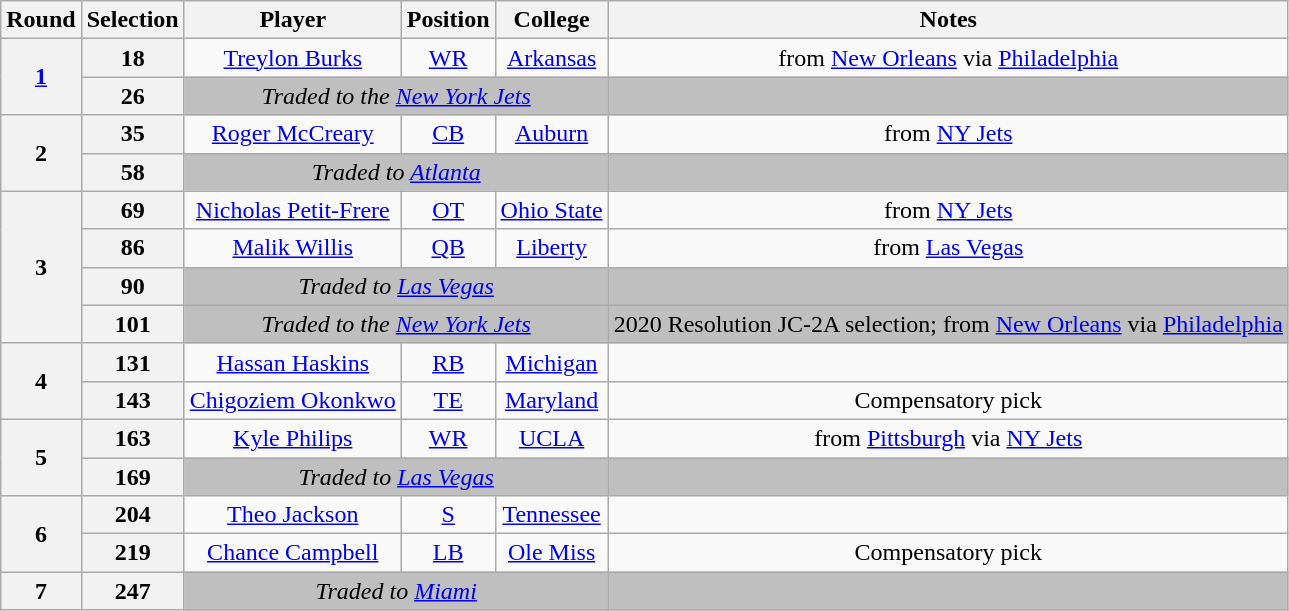<table class="wikitable" style="text-align:center">
<tr>
<th>Round</th>
<th>Selection</th>
<th>Player</th>
<th>Position</th>
<th>College</th>
<th>Notes</th>
</tr>
<tr>
<th rowspan="2"><a href='#'>1</a></th>
<th>18</th>
<td><a href='#'>Treylon Burks</a></td>
<td><a href='#'>WR</a></td>
<td><a href='#'>Arkansas</a></td>
<td>from <a href='#'>New Orleans</a> via <a href='#'>Philadelphia</a></td>
</tr>
<tr>
<th>26</th>
<td colspan="3" style="background:#BFBFBF"><em>Traded to the <a href='#'>New York Jets</a></em></td>
<td style="background:#BFBFBF"></td>
</tr>
<tr>
<th rowspan="2">2</th>
<th>35</th>
<td><a href='#'>Roger McCreary</a></td>
<td><a href='#'>CB</a></td>
<td><a href='#'>Auburn</a></td>
<td>from <a href='#'>NY Jets</a></td>
</tr>
<tr>
<th>58</th>
<td colspan="3" style="background:#BFBFBF"><em>Traded to <a href='#'>Atlanta</a></em></td>
<td style="background:#BFBFBF"></td>
</tr>
<tr>
<th rowspan="4">3</th>
<th>69</th>
<td><a href='#'>Nicholas Petit-Frere</a></td>
<td><a href='#'>OT</a></td>
<td><a href='#'>Ohio State</a></td>
<td>from <a href='#'>NY Jets</a></td>
</tr>
<tr>
<th>86</th>
<td><a href='#'>Malik Willis</a></td>
<td><a href='#'>QB</a></td>
<td><a href='#'>Liberty</a></td>
<td>from <a href='#'>Las Vegas</a></td>
</tr>
<tr>
<th>90</th>
<td colspan="3" style="background:#BFBFBF"><em>Traded to <a href='#'>Las Vegas</a></em></td>
<td style="background:#BFBFBF"></td>
</tr>
<tr>
<th>101</th>
<td colspan="3" style="background:#BFBFBF"><em>Traded to the <a href='#'>New York Jets</a></em></td>
<td style="background:#BFBFBF">2020 Resolution JC-2A selection; from <a href='#'>New Orleans</a> via <a href='#'>Philadelphia</a></td>
</tr>
<tr>
<th rowspan="2">4</th>
<th>131</th>
<td><a href='#'>Hassan Haskins</a></td>
<td><a href='#'>RB</a></td>
<td><a href='#'>Michigan</a></td>
<td></td>
</tr>
<tr>
<th>143</th>
<td><a href='#'>Chigoziem Okonkwo</a></td>
<td><a href='#'>TE</a></td>
<td><a href='#'>Maryland</a></td>
<td>Compensatory pick</td>
</tr>
<tr>
<th rowspan="2">5</th>
<th>163</th>
<td><a href='#'>Kyle Philips</a></td>
<td><a href='#'>WR</a></td>
<td><a href='#'>UCLA</a></td>
<td>from <a href='#'>Pittsburgh</a> via <a href='#'>NY Jets</a></td>
</tr>
<tr>
<th>169</th>
<td colspan="3" style="background:#BFBFBF"><em>Traded to <a href='#'>Las Vegas</a></em></td>
<td style="background:#BFBFBF"></td>
</tr>
<tr>
<th rowspan="2">6</th>
<th>204</th>
<td><a href='#'>Theo Jackson</a></td>
<td><a href='#'>S</a></td>
<td><a href='#'>Tennessee</a></td>
<td></td>
</tr>
<tr>
<th>219</th>
<td><a href='#'>Chance Campbell</a></td>
<td><a href='#'>LB</a></td>
<td><a href='#'>Ole Miss</a></td>
<td>Compensatory pick</td>
</tr>
<tr>
<th>7</th>
<th>247</th>
<td colspan="3" style="background:#BFBFBF"><em>Traded to <a href='#'>Miami</a></em></td>
<td style="background:#BFBFBF"></td>
</tr>
</table>
